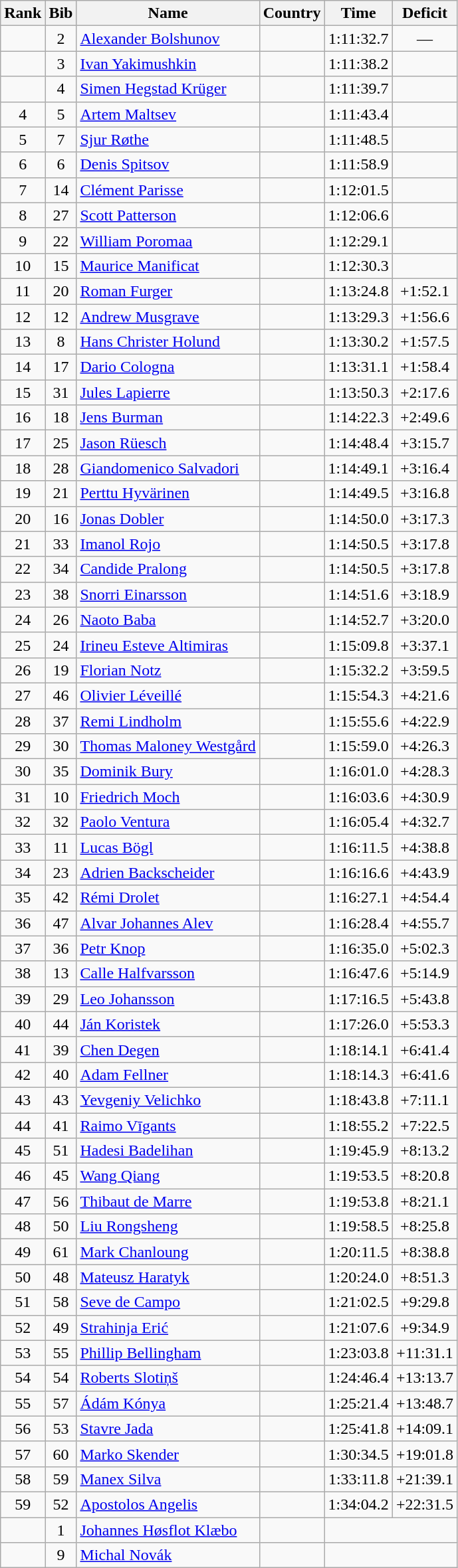<table class="wikitable sortable" style="text-align:center">
<tr>
<th>Rank</th>
<th>Bib</th>
<th>Name</th>
<th>Country</th>
<th>Time</th>
<th>Deficit</th>
</tr>
<tr>
<td></td>
<td>2</td>
<td align=left><a href='#'>Alexander Bolshunov</a></td>
<td align=left></td>
<td>1:11:32.7</td>
<td>—</td>
</tr>
<tr>
<td></td>
<td>3</td>
<td align=left><a href='#'>Ivan Yakimushkin</a></td>
<td align=left></td>
<td>1:11:38.2</td>
<td></td>
</tr>
<tr>
<td></td>
<td>4</td>
<td align=left><a href='#'>Simen Hegstad Krüger</a></td>
<td align=left></td>
<td>1:11:39.7</td>
<td></td>
</tr>
<tr>
<td>4</td>
<td>5</td>
<td align=left><a href='#'>Artem Maltsev</a></td>
<td align=left></td>
<td>1:11:43.4</td>
<td></td>
</tr>
<tr>
<td>5</td>
<td>7</td>
<td align=left><a href='#'>Sjur Røthe</a></td>
<td align=left></td>
<td>1:11:48.5</td>
<td></td>
</tr>
<tr>
<td>6</td>
<td>6</td>
<td align=left><a href='#'>Denis Spitsov</a></td>
<td align=left></td>
<td>1:11:58.9</td>
<td></td>
</tr>
<tr>
<td>7</td>
<td>14</td>
<td align=left><a href='#'>Clément Parisse</a></td>
<td align=left></td>
<td>1:12:01.5</td>
<td></td>
</tr>
<tr>
<td>8</td>
<td>27</td>
<td align=left><a href='#'>Scott Patterson</a></td>
<td align=left></td>
<td>1:12:06.6</td>
<td></td>
</tr>
<tr>
<td>9</td>
<td>22</td>
<td align=left><a href='#'>William Poromaa</a></td>
<td align=left></td>
<td>1:12:29.1</td>
<td></td>
</tr>
<tr>
<td>10</td>
<td>15</td>
<td align=left><a href='#'>Maurice Manificat</a></td>
<td align=left></td>
<td>1:12:30.3</td>
<td></td>
</tr>
<tr>
<td>11</td>
<td>20</td>
<td align=left><a href='#'>Roman Furger</a></td>
<td align=left></td>
<td>1:13:24.8</td>
<td>+1:52.1</td>
</tr>
<tr>
<td>12</td>
<td>12</td>
<td align=left><a href='#'>Andrew Musgrave</a></td>
<td align=left></td>
<td>1:13:29.3</td>
<td>+1:56.6</td>
</tr>
<tr>
<td>13</td>
<td>8</td>
<td align=left><a href='#'>Hans Christer Holund</a></td>
<td align=left></td>
<td>1:13:30.2</td>
<td>+1:57.5</td>
</tr>
<tr>
<td>14</td>
<td>17</td>
<td align=left><a href='#'>Dario Cologna</a></td>
<td align=left></td>
<td>1:13:31.1</td>
<td>+1:58.4</td>
</tr>
<tr>
<td>15</td>
<td>31</td>
<td align=left><a href='#'>Jules Lapierre</a></td>
<td align=left></td>
<td>1:13:50.3</td>
<td>+2:17.6</td>
</tr>
<tr>
<td>16</td>
<td>18</td>
<td align=left><a href='#'>Jens Burman</a></td>
<td align=left></td>
<td>1:14:22.3</td>
<td>+2:49.6</td>
</tr>
<tr>
<td>17</td>
<td>25</td>
<td align=left><a href='#'>Jason Rüesch</a></td>
<td align=left></td>
<td>1:14:48.4</td>
<td>+3:15.7</td>
</tr>
<tr>
<td>18</td>
<td>28</td>
<td align=left><a href='#'>Giandomenico Salvadori</a></td>
<td align=left></td>
<td>1:14:49.1</td>
<td>+3:16.4</td>
</tr>
<tr>
<td>19</td>
<td>21</td>
<td align=left><a href='#'>Perttu Hyvärinen</a></td>
<td align=left></td>
<td>1:14:49.5</td>
<td>+3:16.8</td>
</tr>
<tr>
<td>20</td>
<td>16</td>
<td align=left><a href='#'>Jonas Dobler</a></td>
<td align=left></td>
<td>1:14:50.0</td>
<td>+3:17.3</td>
</tr>
<tr>
<td>21</td>
<td>33</td>
<td align=left><a href='#'>Imanol Rojo</a></td>
<td align=left></td>
<td>1:14:50.5</td>
<td>+3:17.8</td>
</tr>
<tr>
<td>22</td>
<td>34</td>
<td align=left><a href='#'>Candide Pralong</a></td>
<td align=left></td>
<td>1:14:50.5</td>
<td>+3:17.8</td>
</tr>
<tr>
<td>23</td>
<td>38</td>
<td align=left><a href='#'>Snorri Einarsson</a></td>
<td align=left></td>
<td>1:14:51.6</td>
<td>+3:18.9</td>
</tr>
<tr>
<td>24</td>
<td>26</td>
<td align=left><a href='#'>Naoto Baba</a></td>
<td align=left></td>
<td>1:14:52.7</td>
<td>+3:20.0</td>
</tr>
<tr>
<td>25</td>
<td>24</td>
<td align=left><a href='#'>Irineu Esteve Altimiras</a></td>
<td align=left></td>
<td>1:15:09.8</td>
<td>+3:37.1</td>
</tr>
<tr>
<td>26</td>
<td>19</td>
<td align=left><a href='#'>Florian Notz</a></td>
<td align=left></td>
<td>1:15:32.2</td>
<td>+3:59.5</td>
</tr>
<tr>
<td>27</td>
<td>46</td>
<td align=left><a href='#'>Olivier Léveillé</a></td>
<td align=left></td>
<td>1:15:54.3</td>
<td>+4:21.6</td>
</tr>
<tr>
<td>28</td>
<td>37</td>
<td align=left><a href='#'>Remi Lindholm</a></td>
<td align=left></td>
<td>1:15:55.6</td>
<td>+4:22.9</td>
</tr>
<tr>
<td>29</td>
<td>30</td>
<td align=left><a href='#'>Thomas Maloney Westgård</a></td>
<td align=left></td>
<td>1:15:59.0</td>
<td>+4:26.3</td>
</tr>
<tr>
<td>30</td>
<td>35</td>
<td align=left><a href='#'>Dominik Bury</a></td>
<td align=left></td>
<td>1:16:01.0</td>
<td>+4:28.3</td>
</tr>
<tr>
<td>31</td>
<td>10</td>
<td align=left><a href='#'>Friedrich Moch</a></td>
<td align=left></td>
<td>1:16:03.6</td>
<td>+4:30.9</td>
</tr>
<tr>
<td>32</td>
<td>32</td>
<td align=left><a href='#'>Paolo Ventura</a></td>
<td align=left></td>
<td>1:16:05.4</td>
<td>+4:32.7</td>
</tr>
<tr>
<td>33</td>
<td>11</td>
<td align=left><a href='#'>Lucas Bögl</a></td>
<td align=left></td>
<td>1:16:11.5</td>
<td>+4:38.8</td>
</tr>
<tr>
<td>34</td>
<td>23</td>
<td align=left><a href='#'>Adrien Backscheider</a></td>
<td align=left></td>
<td>1:16:16.6</td>
<td>+4:43.9</td>
</tr>
<tr>
<td>35</td>
<td>42</td>
<td align=left><a href='#'>Rémi Drolet</a></td>
<td align=left></td>
<td>1:16:27.1</td>
<td>+4:54.4</td>
</tr>
<tr>
<td>36</td>
<td>47</td>
<td align=left><a href='#'>Alvar Johannes Alev</a></td>
<td align=left></td>
<td>1:16:28.4</td>
<td>+4:55.7</td>
</tr>
<tr>
<td>37</td>
<td>36</td>
<td align=left><a href='#'>Petr Knop</a></td>
<td align=left></td>
<td>1:16:35.0</td>
<td>+5:02.3</td>
</tr>
<tr>
<td>38</td>
<td>13</td>
<td align=left><a href='#'>Calle Halfvarsson</a></td>
<td align=left></td>
<td>1:16:47.6</td>
<td>+5:14.9</td>
</tr>
<tr>
<td>39</td>
<td>29</td>
<td align=left><a href='#'>Leo Johansson</a></td>
<td align=left></td>
<td>1:17:16.5</td>
<td>+5:43.8</td>
</tr>
<tr>
<td>40</td>
<td>44</td>
<td align=left><a href='#'>Ján Koristek</a></td>
<td align=left></td>
<td>1:17:26.0</td>
<td>+5:53.3</td>
</tr>
<tr>
<td>41</td>
<td>39</td>
<td align=left><a href='#'>Chen Degen</a></td>
<td align=left></td>
<td>1:18:14.1</td>
<td>+6:41.4</td>
</tr>
<tr>
<td>42</td>
<td>40</td>
<td align=left><a href='#'>Adam Fellner</a></td>
<td align=left></td>
<td>1:18:14.3</td>
<td>+6:41.6</td>
</tr>
<tr>
<td>43</td>
<td>43</td>
<td align=left><a href='#'>Yevgeniy Velichko</a></td>
<td align=left></td>
<td>1:18:43.8</td>
<td>+7:11.1</td>
</tr>
<tr>
<td>44</td>
<td>41</td>
<td align=left><a href='#'>Raimo Vīgants</a></td>
<td align=left></td>
<td>1:18:55.2</td>
<td>+7:22.5</td>
</tr>
<tr>
<td>45</td>
<td>51</td>
<td align=left><a href='#'>Hadesi Badelihan</a></td>
<td align=left></td>
<td>1:19:45.9</td>
<td>+8:13.2</td>
</tr>
<tr>
<td>46</td>
<td>45</td>
<td align=left><a href='#'>Wang Qiang</a></td>
<td align=left></td>
<td>1:19:53.5</td>
<td>+8:20.8</td>
</tr>
<tr>
<td>47</td>
<td>56</td>
<td align=left><a href='#'>Thibaut de Marre</a></td>
<td align=left></td>
<td>1:19:53.8</td>
<td>+8:21.1</td>
</tr>
<tr>
<td>48</td>
<td>50</td>
<td align=left><a href='#'>Liu Rongsheng</a></td>
<td align=left></td>
<td>1:19:58.5</td>
<td>+8:25.8</td>
</tr>
<tr>
<td>49</td>
<td>61</td>
<td align=left><a href='#'>Mark Chanloung</a></td>
<td align=left></td>
<td>1:20:11.5</td>
<td>+8:38.8</td>
</tr>
<tr>
<td>50</td>
<td>48</td>
<td align=left><a href='#'>Mateusz Haratyk</a></td>
<td align=left></td>
<td>1:20:24.0</td>
<td>+8:51.3</td>
</tr>
<tr>
<td>51</td>
<td>58</td>
<td align=left><a href='#'>Seve de Campo</a></td>
<td align=left></td>
<td>1:21:02.5</td>
<td>+9:29.8</td>
</tr>
<tr>
<td>52</td>
<td>49</td>
<td align=left><a href='#'>Strahinja Erić</a></td>
<td align=left></td>
<td>1:21:07.6</td>
<td>+9:34.9</td>
</tr>
<tr>
<td>53</td>
<td>55</td>
<td align=left><a href='#'>Phillip Bellingham</a></td>
<td align=left></td>
<td>1:23:03.8</td>
<td>+11:31.1</td>
</tr>
<tr>
<td>54</td>
<td>54</td>
<td align=left><a href='#'>Roberts Slotiņš</a></td>
<td align=left></td>
<td>1:24:46.4</td>
<td>+13:13.7</td>
</tr>
<tr>
<td>55</td>
<td>57</td>
<td align=left><a href='#'>Ádám Kónya</a></td>
<td align=left></td>
<td>1:25:21.4</td>
<td>+13:48.7</td>
</tr>
<tr>
<td>56</td>
<td>53</td>
<td align=left><a href='#'>Stavre Jada</a></td>
<td align=left></td>
<td>1:25:41.8</td>
<td>+14:09.1</td>
</tr>
<tr>
<td>57</td>
<td>60</td>
<td align=left><a href='#'>Marko Skender</a></td>
<td align=left></td>
<td>1:30:34.5</td>
<td>+19:01.8</td>
</tr>
<tr>
<td>58</td>
<td>59</td>
<td align=left><a href='#'>Manex Silva</a></td>
<td align=left></td>
<td>1:33:11.8</td>
<td>+21:39.1</td>
</tr>
<tr>
<td>59</td>
<td>52</td>
<td align=left><a href='#'>Apostolos Angelis</a></td>
<td align=left></td>
<td>1:34:04.2</td>
<td>+22:31.5</td>
</tr>
<tr>
<td></td>
<td>1</td>
<td align=left><a href='#'>Johannes Høsflot Klæbo</a></td>
<td align=left></td>
<td colspan=2></td>
</tr>
<tr>
<td></td>
<td>9</td>
<td align=left><a href='#'>Michal Novák</a></td>
<td align=left></td>
<td colspan=2></td>
</tr>
</table>
